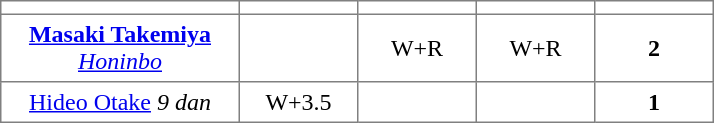<table class="toccolours" border="1" cellpadding="4" cellspacing="0" style="border-collapse: collapse; margin:0;">
<tr>
<th width=150></th>
<th width=70></th>
<th width=70></th>
<th width=70></th>
<th width=70></th>
</tr>
<tr align=center>
<td><strong><a href='#'>Masaki Takemiya</a></strong> <em><a href='#'>Honinbo</a></em></td>
<td></td>
<td>W+R</td>
<td>W+R</td>
<td><strong>2</strong></td>
</tr>
<tr align=center>
<td><a href='#'>Hideo Otake</a> <em>9 dan</em></td>
<td>W+3.5</td>
<td></td>
<td></td>
<td><strong>1</strong></td>
</tr>
</table>
